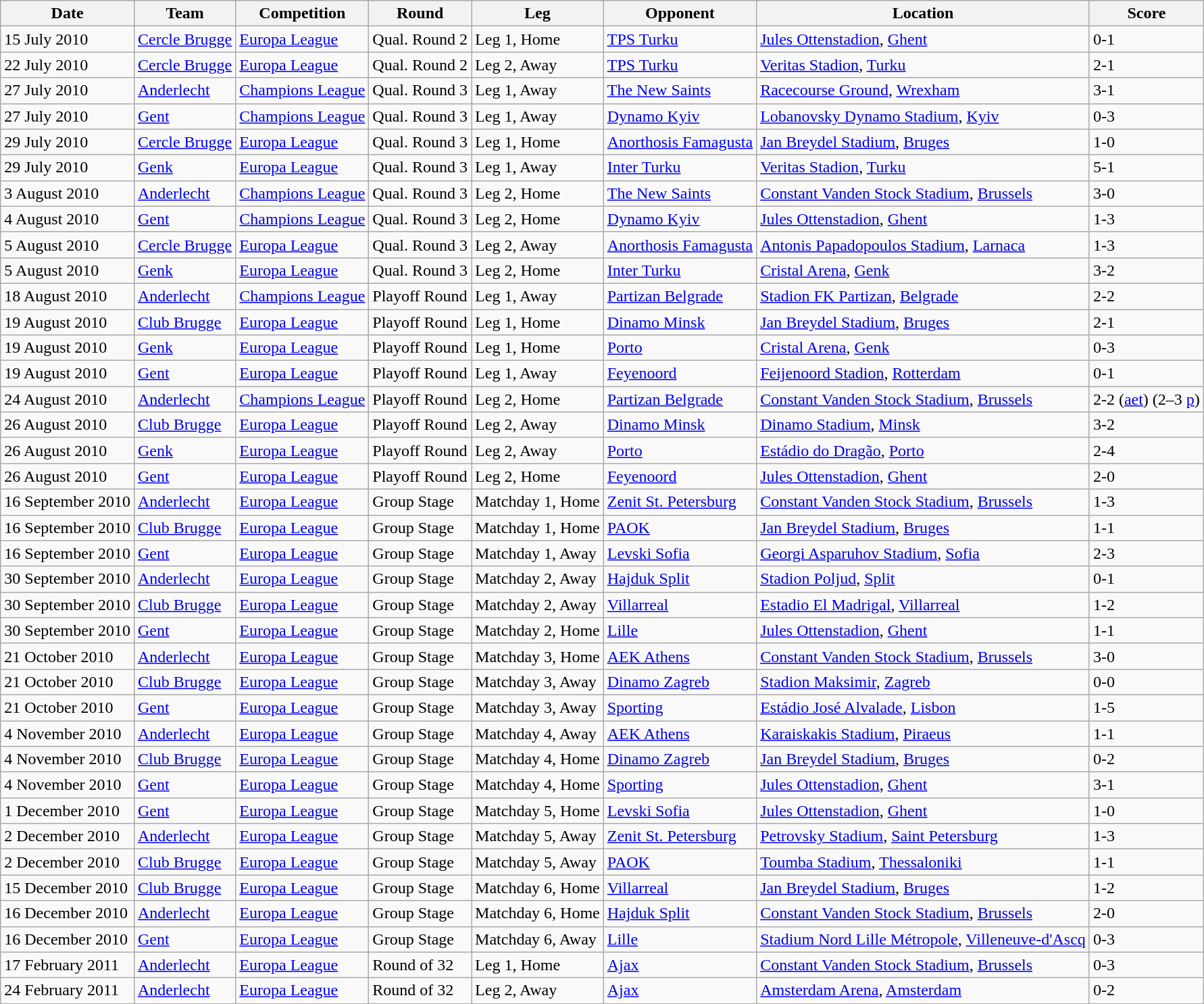<table class="wikitable">
<tr>
<th>Date</th>
<th>Team</th>
<th>Competition</th>
<th>Round</th>
<th>Leg</th>
<th>Opponent</th>
<th>Location</th>
<th>Score</th>
</tr>
<tr>
<td>15 July 2010</td>
<td><a href='#'>Cercle Brugge</a></td>
<td><a href='#'>Europa League</a></td>
<td>Qual. Round 2</td>
<td>Leg 1, Home</td>
<td> <a href='#'>TPS Turku</a></td>
<td><a href='#'>Jules Ottenstadion</a>, <a href='#'>Ghent</a></td>
<td>0-1</td>
</tr>
<tr>
<td>22 July 2010</td>
<td><a href='#'>Cercle Brugge</a></td>
<td><a href='#'>Europa League</a></td>
<td>Qual. Round 2</td>
<td>Leg 2, Away</td>
<td> <a href='#'>TPS Turku</a></td>
<td><a href='#'>Veritas Stadion</a>, <a href='#'>Turku</a></td>
<td>2-1</td>
</tr>
<tr>
<td>27 July 2010</td>
<td><a href='#'>Anderlecht</a></td>
<td><a href='#'>Champions League</a></td>
<td>Qual. Round 3</td>
<td>Leg 1, Away</td>
<td> <a href='#'>The New Saints</a></td>
<td><a href='#'>Racecourse Ground</a>, <a href='#'>Wrexham</a></td>
<td>3-1</td>
</tr>
<tr>
<td>27 July 2010</td>
<td><a href='#'>Gent</a></td>
<td><a href='#'>Champions League</a></td>
<td>Qual. Round 3</td>
<td>Leg 1, Away</td>
<td> <a href='#'>Dynamo Kyiv</a></td>
<td><a href='#'>Lobanovsky Dynamo Stadium</a>, <a href='#'>Kyiv</a></td>
<td>0-3</td>
</tr>
<tr>
<td>29 July 2010</td>
<td><a href='#'>Cercle Brugge</a></td>
<td><a href='#'>Europa League</a></td>
<td>Qual. Round 3</td>
<td>Leg 1, Home</td>
<td> <a href='#'>Anorthosis Famagusta</a></td>
<td><a href='#'>Jan Breydel Stadium</a>, <a href='#'>Bruges</a></td>
<td>1-0</td>
</tr>
<tr>
<td>29 July 2010</td>
<td><a href='#'>Genk</a></td>
<td><a href='#'>Europa League</a></td>
<td>Qual. Round 3</td>
<td>Leg 1, Away</td>
<td> <a href='#'>Inter Turku</a></td>
<td><a href='#'>Veritas Stadion</a>, <a href='#'>Turku</a></td>
<td>5-1</td>
</tr>
<tr>
<td>3 August 2010</td>
<td><a href='#'>Anderlecht</a></td>
<td><a href='#'>Champions League</a></td>
<td>Qual. Round 3</td>
<td>Leg 2, Home</td>
<td> <a href='#'>The New Saints</a></td>
<td><a href='#'>Constant Vanden Stock Stadium</a>, <a href='#'>Brussels</a></td>
<td>3-0</td>
</tr>
<tr>
<td>4 August 2010</td>
<td><a href='#'>Gent</a></td>
<td><a href='#'>Champions League</a></td>
<td>Qual. Round 3</td>
<td>Leg 2, Home</td>
<td> <a href='#'>Dynamo Kyiv</a></td>
<td><a href='#'>Jules Ottenstadion</a>, <a href='#'>Ghent</a></td>
<td>1-3</td>
</tr>
<tr>
<td>5 August 2010</td>
<td><a href='#'>Cercle Brugge</a></td>
<td><a href='#'>Europa League</a></td>
<td>Qual. Round 3</td>
<td>Leg 2, Away</td>
<td> <a href='#'>Anorthosis Famagusta</a></td>
<td><a href='#'>Antonis Papadopoulos Stadium</a>, <a href='#'>Larnaca</a></td>
<td>1-3</td>
</tr>
<tr>
<td>5 August 2010</td>
<td><a href='#'>Genk</a></td>
<td><a href='#'>Europa League</a></td>
<td>Qual. Round 3</td>
<td>Leg 2, Home</td>
<td> <a href='#'>Inter Turku</a></td>
<td><a href='#'>Cristal Arena</a>, <a href='#'>Genk</a></td>
<td>3-2</td>
</tr>
<tr>
<td>18 August 2010</td>
<td><a href='#'>Anderlecht</a></td>
<td><a href='#'>Champions League</a></td>
<td>Playoff Round</td>
<td>Leg 1, Away</td>
<td> <a href='#'>Partizan Belgrade</a></td>
<td><a href='#'>Stadion FK Partizan</a>, <a href='#'>Belgrade</a></td>
<td>2-2</td>
</tr>
<tr>
<td>19 August 2010</td>
<td><a href='#'>Club Brugge</a></td>
<td><a href='#'>Europa League</a></td>
<td>Playoff Round</td>
<td>Leg 1, Home</td>
<td> <a href='#'>Dinamo Minsk</a></td>
<td><a href='#'>Jan Breydel Stadium</a>, <a href='#'>Bruges</a></td>
<td>2-1</td>
</tr>
<tr>
<td>19 August 2010</td>
<td><a href='#'>Genk</a></td>
<td><a href='#'>Europa League</a></td>
<td>Playoff Round</td>
<td>Leg 1, Home</td>
<td> <a href='#'>Porto</a></td>
<td><a href='#'>Cristal Arena</a>, <a href='#'>Genk</a></td>
<td>0-3</td>
</tr>
<tr>
<td>19 August 2010</td>
<td><a href='#'>Gent</a></td>
<td><a href='#'>Europa League</a></td>
<td>Playoff Round</td>
<td>Leg 1, Away</td>
<td> <a href='#'>Feyenoord</a></td>
<td><a href='#'>Feijenoord Stadion</a>, <a href='#'>Rotterdam</a></td>
<td>0-1</td>
</tr>
<tr>
<td>24 August 2010</td>
<td><a href='#'>Anderlecht</a></td>
<td><a href='#'>Champions League</a></td>
<td>Playoff Round</td>
<td>Leg 2, Home</td>
<td> <a href='#'>Partizan Belgrade</a></td>
<td><a href='#'>Constant Vanden Stock Stadium</a>, <a href='#'>Brussels</a></td>
<td>2-2 (<a href='#'>aet</a>) (2–3 <a href='#'>p</a>)</td>
</tr>
<tr>
<td>26 August 2010</td>
<td><a href='#'>Club Brugge</a></td>
<td><a href='#'>Europa League</a></td>
<td>Playoff Round</td>
<td>Leg 2, Away</td>
<td> <a href='#'>Dinamo Minsk</a></td>
<td><a href='#'>Dinamo Stadium</a>, <a href='#'>Minsk</a></td>
<td>3-2</td>
</tr>
<tr>
<td>26 August 2010</td>
<td><a href='#'>Genk</a></td>
<td><a href='#'>Europa League</a></td>
<td>Playoff Round</td>
<td>Leg 2, Away</td>
<td> <a href='#'>Porto</a></td>
<td><a href='#'>Estádio do Dragão</a>, <a href='#'>Porto</a></td>
<td>2-4</td>
</tr>
<tr>
<td>26 August 2010</td>
<td><a href='#'>Gent</a></td>
<td><a href='#'>Europa League</a></td>
<td>Playoff Round</td>
<td>Leg 2, Home</td>
<td> <a href='#'>Feyenoord</a></td>
<td><a href='#'>Jules Ottenstadion</a>, <a href='#'>Ghent</a></td>
<td>2-0</td>
</tr>
<tr>
<td>16 September 2010</td>
<td><a href='#'>Anderlecht</a></td>
<td><a href='#'>Europa League</a></td>
<td>Group Stage</td>
<td>Matchday 1, Home</td>
<td> <a href='#'>Zenit St. Petersburg</a></td>
<td><a href='#'>Constant Vanden Stock Stadium</a>, <a href='#'>Brussels</a></td>
<td>1-3</td>
</tr>
<tr>
<td>16 September 2010</td>
<td><a href='#'>Club Brugge</a></td>
<td><a href='#'>Europa League</a></td>
<td>Group Stage</td>
<td>Matchday 1, Home</td>
<td> <a href='#'>PAOK</a></td>
<td><a href='#'>Jan Breydel Stadium</a>, <a href='#'>Bruges</a></td>
<td>1-1</td>
</tr>
<tr>
<td>16 September 2010</td>
<td><a href='#'>Gent</a></td>
<td><a href='#'>Europa League</a></td>
<td>Group Stage</td>
<td>Matchday 1, Away</td>
<td> <a href='#'>Levski Sofia</a></td>
<td><a href='#'>Georgi Asparuhov Stadium</a>, <a href='#'>Sofia</a></td>
<td>2-3</td>
</tr>
<tr>
<td>30 September 2010</td>
<td><a href='#'>Anderlecht</a></td>
<td><a href='#'>Europa League</a></td>
<td>Group Stage</td>
<td>Matchday 2, Away</td>
<td> <a href='#'>Hajduk Split</a></td>
<td><a href='#'>Stadion Poljud</a>, <a href='#'>Split</a></td>
<td>0-1</td>
</tr>
<tr>
<td>30 September 2010</td>
<td><a href='#'>Club Brugge</a></td>
<td><a href='#'>Europa League</a></td>
<td>Group Stage</td>
<td>Matchday 2, Away</td>
<td> <a href='#'>Villarreal</a></td>
<td><a href='#'>Estadio El Madrigal</a>, <a href='#'>Villarreal</a></td>
<td>1-2</td>
</tr>
<tr>
<td>30 September 2010</td>
<td><a href='#'>Gent</a></td>
<td><a href='#'>Europa League</a></td>
<td>Group Stage</td>
<td>Matchday 2, Home</td>
<td> <a href='#'>Lille</a></td>
<td><a href='#'>Jules Ottenstadion</a>, <a href='#'>Ghent</a></td>
<td>1-1</td>
</tr>
<tr>
<td>21 October 2010</td>
<td><a href='#'>Anderlecht</a></td>
<td><a href='#'>Europa League</a></td>
<td>Group Stage</td>
<td>Matchday 3, Home</td>
<td> <a href='#'>AEK Athens</a></td>
<td><a href='#'>Constant Vanden Stock Stadium</a>, <a href='#'>Brussels</a></td>
<td>3-0</td>
</tr>
<tr>
<td>21 October 2010</td>
<td><a href='#'>Club Brugge</a></td>
<td><a href='#'>Europa League</a></td>
<td>Group Stage</td>
<td>Matchday 3, Away</td>
<td> <a href='#'>Dinamo Zagreb</a></td>
<td><a href='#'>Stadion Maksimir</a>, <a href='#'>Zagreb</a></td>
<td>0-0</td>
</tr>
<tr>
<td>21 October 2010</td>
<td><a href='#'>Gent</a></td>
<td><a href='#'>Europa League</a></td>
<td>Group Stage</td>
<td>Matchday 3, Away</td>
<td> <a href='#'>Sporting</a></td>
<td><a href='#'>Estádio José Alvalade</a>, <a href='#'>Lisbon</a></td>
<td>1-5</td>
</tr>
<tr>
<td>4 November 2010</td>
<td><a href='#'>Anderlecht</a></td>
<td><a href='#'>Europa League</a></td>
<td>Group Stage</td>
<td>Matchday 4, Away</td>
<td> <a href='#'>AEK Athens</a></td>
<td><a href='#'>Karaiskakis Stadium</a>, <a href='#'>Piraeus</a></td>
<td>1-1</td>
</tr>
<tr>
<td>4 November 2010</td>
<td><a href='#'>Club Brugge</a></td>
<td><a href='#'>Europa League</a></td>
<td>Group Stage</td>
<td>Matchday 4, Home</td>
<td> <a href='#'>Dinamo Zagreb</a></td>
<td><a href='#'>Jan Breydel Stadium</a>, <a href='#'>Bruges</a></td>
<td>0-2</td>
</tr>
<tr>
<td>4 November 2010</td>
<td><a href='#'>Gent</a></td>
<td><a href='#'>Europa League</a></td>
<td>Group Stage</td>
<td>Matchday 4, Home</td>
<td> <a href='#'>Sporting</a></td>
<td><a href='#'>Jules Ottenstadion</a>, <a href='#'>Ghent</a></td>
<td>3-1</td>
</tr>
<tr>
<td>1 December 2010</td>
<td><a href='#'>Gent</a></td>
<td><a href='#'>Europa League</a></td>
<td>Group Stage</td>
<td>Matchday 5, Home</td>
<td> <a href='#'>Levski Sofia</a></td>
<td><a href='#'>Jules Ottenstadion</a>, <a href='#'>Ghent</a></td>
<td>1-0</td>
</tr>
<tr>
<td>2 December 2010</td>
<td><a href='#'>Anderlecht</a></td>
<td><a href='#'>Europa League</a></td>
<td>Group Stage</td>
<td>Matchday 5, Away</td>
<td> <a href='#'>Zenit St. Petersburg</a></td>
<td><a href='#'>Petrovsky Stadium</a>, <a href='#'>Saint Petersburg</a></td>
<td>1-3</td>
</tr>
<tr>
<td>2 December 2010</td>
<td><a href='#'>Club Brugge</a></td>
<td><a href='#'>Europa League</a></td>
<td>Group Stage</td>
<td>Matchday 5, Away</td>
<td> <a href='#'>PAOK</a></td>
<td><a href='#'>Toumba Stadium</a>, <a href='#'>Thessaloniki</a></td>
<td>1-1</td>
</tr>
<tr>
<td>15 December 2010</td>
<td><a href='#'>Club Brugge</a></td>
<td><a href='#'>Europa League</a></td>
<td>Group Stage</td>
<td>Matchday 6, Home</td>
<td> <a href='#'>Villarreal</a></td>
<td><a href='#'>Jan Breydel Stadium</a>, <a href='#'>Bruges</a></td>
<td>1-2</td>
</tr>
<tr>
<td>16 December 2010</td>
<td><a href='#'>Anderlecht</a></td>
<td><a href='#'>Europa League</a></td>
<td>Group Stage</td>
<td>Matchday 6, Home</td>
<td> <a href='#'>Hajduk Split</a></td>
<td><a href='#'>Constant Vanden Stock Stadium</a>, <a href='#'>Brussels</a></td>
<td>2-0</td>
</tr>
<tr>
<td>16 December 2010</td>
<td><a href='#'>Gent</a></td>
<td><a href='#'>Europa League</a></td>
<td>Group Stage</td>
<td>Matchday 6, Away</td>
<td> <a href='#'>Lille</a></td>
<td><a href='#'>Stadium Nord Lille Métropole</a>, <a href='#'>Villeneuve-d'Ascq</a></td>
<td>0-3</td>
</tr>
<tr>
<td>17 February 2011</td>
<td><a href='#'>Anderlecht</a></td>
<td><a href='#'>Europa League</a></td>
<td>Round of 32</td>
<td>Leg 1, Home</td>
<td> <a href='#'>Ajax</a></td>
<td><a href='#'>Constant Vanden Stock Stadium</a>, <a href='#'>Brussels</a></td>
<td>0-3</td>
</tr>
<tr>
<td>24 February 2011</td>
<td><a href='#'>Anderlecht</a></td>
<td><a href='#'>Europa League</a></td>
<td>Round of 32</td>
<td>Leg 2, Away</td>
<td> <a href='#'>Ajax</a></td>
<td><a href='#'>Amsterdam Arena</a>, <a href='#'>Amsterdam</a></td>
<td>0-2</td>
</tr>
</table>
